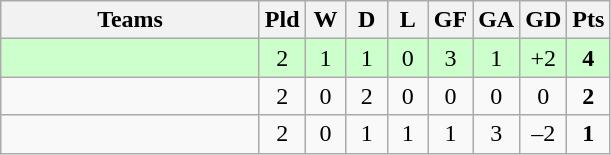<table class="wikitable" style="text-align: center;">
<tr>
<th width=165>Teams</th>
<th width=20>Pld</th>
<th width=20>W</th>
<th width=20>D</th>
<th width=20>L</th>
<th width=20>GF</th>
<th width=20>GA</th>
<th width=20>GD</th>
<th width=20>Pts</th>
</tr>
<tr align=center style="background:#ccffcc;">
<td style="text-align:left;"></td>
<td>2</td>
<td>1</td>
<td>1</td>
<td>0</td>
<td>3</td>
<td>1</td>
<td>+2</td>
<td><strong>4</strong></td>
</tr>
<tr align=center>
<td style="text-align:left;"></td>
<td>2</td>
<td>0</td>
<td>2</td>
<td>0</td>
<td>0</td>
<td>0</td>
<td>0</td>
<td><strong>2</strong></td>
</tr>
<tr align=center>
<td style="text-align:left;"></td>
<td>2</td>
<td>0</td>
<td>1</td>
<td>1</td>
<td>1</td>
<td>3</td>
<td>–2</td>
<td><strong>1</strong></td>
</tr>
</table>
